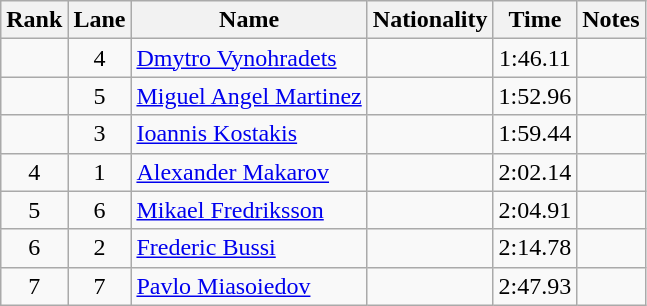<table class="wikitable sortable" style="text-align:center">
<tr>
<th>Rank</th>
<th>Lane</th>
<th>Name</th>
<th>Nationality</th>
<th>Time</th>
<th>Notes</th>
</tr>
<tr>
<td></td>
<td>4</td>
<td align=left><a href='#'>Dmytro Vynohradets</a></td>
<td align=left></td>
<td>1:46.11</td>
<td></td>
</tr>
<tr>
<td></td>
<td>5</td>
<td align=left><a href='#'>Miguel Angel Martinez</a></td>
<td align=left></td>
<td>1:52.96</td>
<td></td>
</tr>
<tr>
<td></td>
<td>3</td>
<td align=left><a href='#'>Ioannis Kostakis</a></td>
<td align=left></td>
<td>1:59.44</td>
<td></td>
</tr>
<tr>
<td>4</td>
<td>1</td>
<td align=left><a href='#'>Alexander Makarov</a></td>
<td align=left></td>
<td>2:02.14</td>
<td></td>
</tr>
<tr>
<td>5</td>
<td>6</td>
<td align=left><a href='#'>Mikael Fredriksson</a></td>
<td align=left></td>
<td>2:04.91</td>
<td></td>
</tr>
<tr>
<td>6</td>
<td>2</td>
<td align=left><a href='#'>Frederic Bussi</a></td>
<td align=left></td>
<td>2:14.78</td>
<td></td>
</tr>
<tr>
<td>7</td>
<td>7</td>
<td align=left><a href='#'>Pavlo Miasoiedov</a></td>
<td align=left></td>
<td>2:47.93</td>
<td></td>
</tr>
</table>
